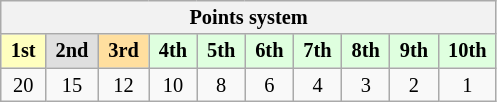<table class="wikitable" style="font-size: 85%; text-align: center">
<tr>
<th colspan=19>Points system</th>
</tr>
<tr>
<td style="background:#ffffbf;"> <strong>1st</strong> </td>
<td style="background:#dfdfdf;"> <strong>2nd</strong> </td>
<td style="background:#ffdf9f;"> <strong>3rd</strong> </td>
<td style="background:#dfffdf;"> <strong>4th</strong> </td>
<td style="background:#dfffdf;"> <strong>5th</strong> </td>
<td style="background:#dfffdf;"> <strong>6th</strong> </td>
<td style="background:#dfffdf;"> <strong>7th</strong> </td>
<td style="background:#dfffdf;"> <strong>8th</strong> </td>
<td style="background:#dfffdf;"> <strong>9th</strong> </td>
<td style="background:#dfffdf;"> <strong>10th</strong> </td>
</tr>
<tr>
<td>20</td>
<td>15</td>
<td>12</td>
<td>10</td>
<td>8</td>
<td>6</td>
<td>4</td>
<td>3</td>
<td>2</td>
<td>1</td>
</tr>
</table>
